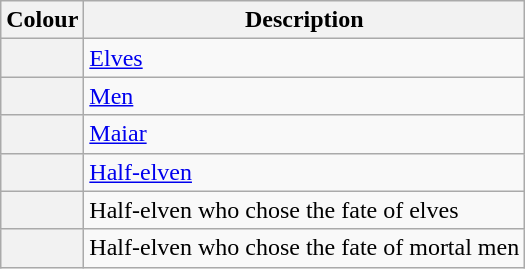<table class="wikitable">
<tr>
<th scope="col">Colour</th>
<th scope="col">Description</th>
</tr>
<tr>
<th scope="row"></th>
<td style="text-align:left"><a href='#'>Elves</a></td>
</tr>
<tr>
<th scope="row"></th>
<td style="text-align:left"><a href='#'>Men</a></td>
</tr>
<tr>
<th scope="row"></th>
<td style="text-align:left"><a href='#'>Maiar</a></td>
</tr>
<tr>
<th scope="row"></th>
<td style="text-align:left"><a href='#'>Half-elven</a></td>
</tr>
<tr>
<th scope="row"></th>
<td style="text-align:left">Half-elven who chose the fate of elves</td>
</tr>
<tr>
<th scope="row"></th>
<td style="text-align:left">Half-elven who chose the fate of mortal men</td>
</tr>
</table>
